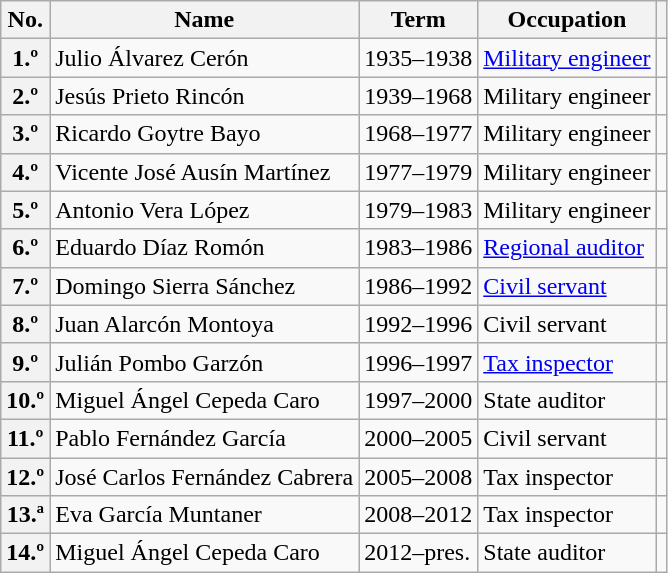<table class="wikitable">
<tr>
<th>No.</th>
<th>Name</th>
<th>Term</th>
<th>Occupation</th>
<th></th>
</tr>
<tr>
<th>1.º</th>
<td>Julio Álvarez Cerón</td>
<td>1935–1938</td>
<td><a href='#'>Military engineer</a></td>
<td></td>
</tr>
<tr>
<th>2.º</th>
<td>Jesús Prieto Rincón</td>
<td>1939–1968</td>
<td>Military engineer</td>
<td></td>
</tr>
<tr>
<th>3.º</th>
<td>Ricardo Goytre Bayo</td>
<td>1968–1977</td>
<td>Military engineer</td>
<td></td>
</tr>
<tr>
<th>4.º</th>
<td>Vicente José Ausín Martínez</td>
<td>1977–1979</td>
<td>Military engineer</td>
<td></td>
</tr>
<tr>
<th>5.º</th>
<td>Antonio Vera López</td>
<td>1979–1983</td>
<td>Military engineer</td>
<td></td>
</tr>
<tr>
<th>6.º</th>
<td>Eduardo Díaz Romón</td>
<td>1983–1986</td>
<td><a href='#'>Regional auditor</a></td>
<td></td>
</tr>
<tr>
<th>7.º</th>
<td>Domingo Sierra Sánchez</td>
<td>1986–1992</td>
<td><a href='#'>Civil servant</a></td>
<td></td>
</tr>
<tr>
<th>8.º</th>
<td>Juan Alarcón Montoya</td>
<td>1992–1996</td>
<td>Civil servant</td>
<td></td>
</tr>
<tr>
<th>9.º</th>
<td>Julián Pombo Garzón</td>
<td>1996–1997</td>
<td><a href='#'>Tax inspector</a></td>
<td></td>
</tr>
<tr>
<th>10.º</th>
<td>Miguel Ángel Cepeda Caro</td>
<td>1997–2000</td>
<td>State auditor</td>
<td></td>
</tr>
<tr>
<th>11.º</th>
<td>Pablo Fernández García</td>
<td>2000–2005</td>
<td>Civil servant</td>
<td></td>
</tr>
<tr>
<th>12.º</th>
<td>José Carlos Fernández Cabrera</td>
<td>2005–2008</td>
<td>Tax inspector</td>
<td></td>
</tr>
<tr>
<th>13.ª</th>
<td>Eva García Muntaner</td>
<td>2008–2012</td>
<td>Tax inspector</td>
<td></td>
</tr>
<tr>
<th>14.º</th>
<td>Miguel Ángel Cepeda Caro</td>
<td>2012–pres.</td>
<td>State auditor</td>
<td></td>
</tr>
</table>
